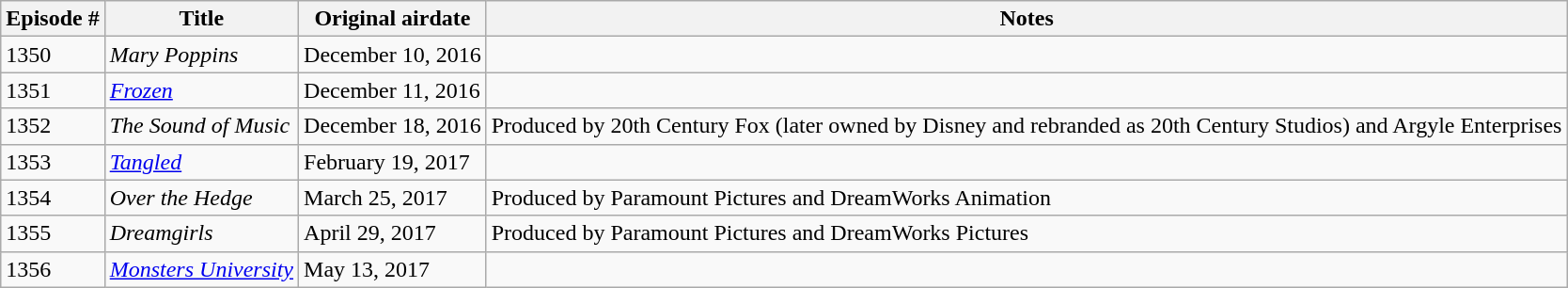<table class="wikitable sortable">
<tr>
<th>Episode #</th>
<th>Title</th>
<th>Original airdate</th>
<th>Notes</th>
</tr>
<tr>
<td>1350</td>
<td><em>Mary Poppins</em></td>
<td>December 10, 2016</td>
<td></td>
</tr>
<tr>
<td>1351</td>
<td><em><a href='#'>Frozen</a></em></td>
<td>December 11, 2016</td>
<td></td>
</tr>
<tr>
<td>1352</td>
<td><em>The Sound of Music</em></td>
<td>December 18, 2016</td>
<td>Produced by 20th Century Fox (later owned by Disney and rebranded as 20th Century Studios) and Argyle Enterprises</td>
</tr>
<tr>
<td>1353</td>
<td><em><a href='#'>Tangled</a></em></td>
<td>February 19, 2017</td>
<td></td>
</tr>
<tr>
<td>1354</td>
<td><em>Over the Hedge</em></td>
<td>March 25, 2017</td>
<td>Produced by Paramount Pictures and DreamWorks Animation</td>
</tr>
<tr>
<td>1355</td>
<td><em>Dreamgirls</em></td>
<td>April 29, 2017</td>
<td>Produced by Paramount Pictures and DreamWorks Pictures</td>
</tr>
<tr>
<td>1356</td>
<td><em><a href='#'>Monsters University</a></em></td>
<td>May 13, 2017</td>
<td></td>
</tr>
</table>
